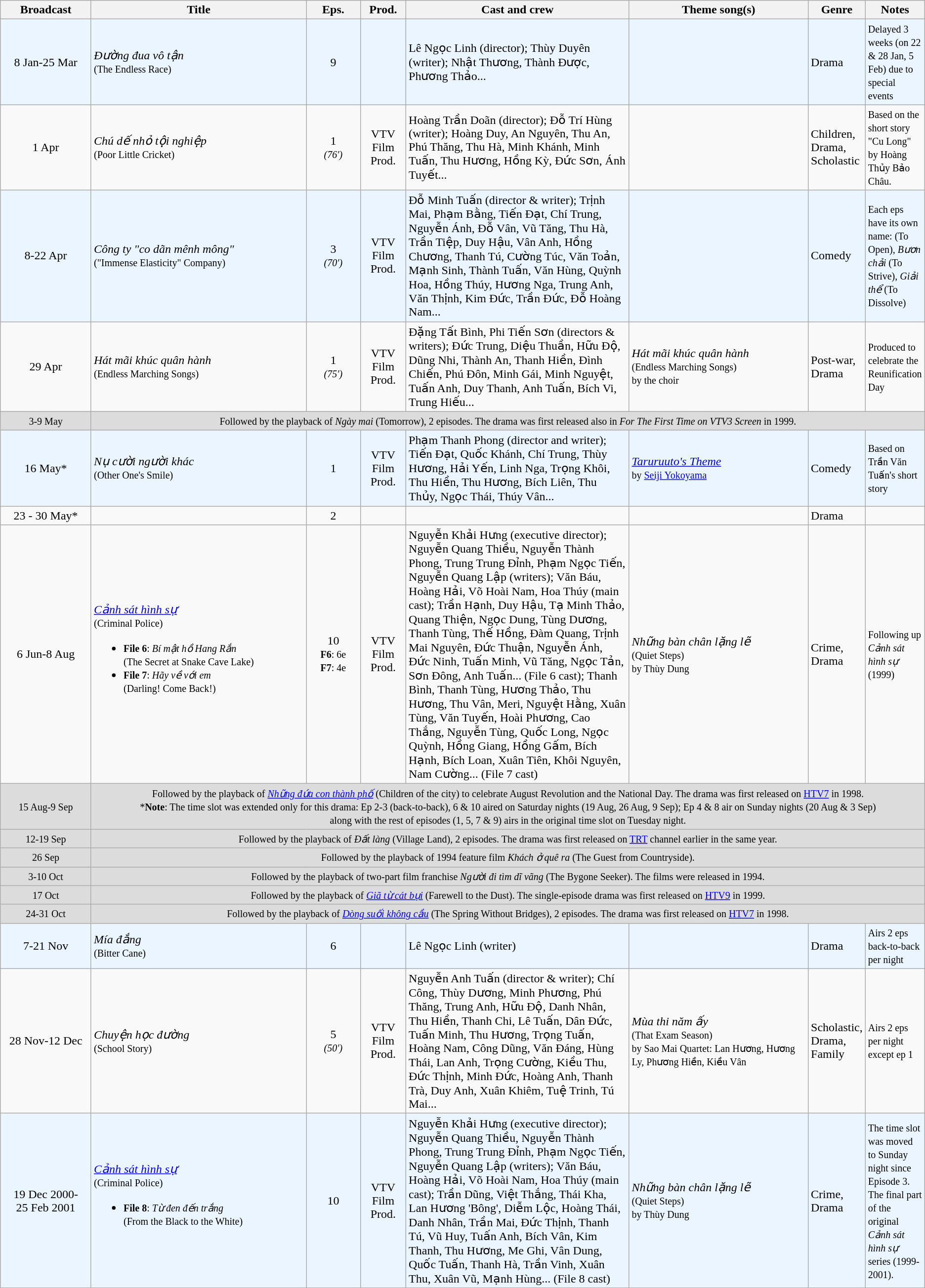<table class="wikitable sortable">
<tr>
<th style="width:10%;">Broadcast</th>
<th style="width:24%;">Title</th>
<th style="width:6%;">Eps.</th>
<th style="width:5%;">Prod.</th>
<th style="width:25%;">Cast and crew</th>
<th style="width:20%;">Theme song(s)</th>
<th style="width:5%;">Genre</th>
<th style="width:5%;">Notes</th>
</tr>
<tr ---- bgcolor="#ebf5ff">
<td style="text-align:center;">8 Jan-25 Mar <br></td>
<td><em>Đường đua vô tận</em> <br><small>(The Endless Race)</small></td>
<td style="text-align:center;">9</td>
<td style="text-align:center;"></td>
<td>Lê Ngọc Linh (director); Thùy Duyên (writer); Nhật Thương, Thành Được, Phương Thảo...</td>
<td></td>
<td>Drama</td>
<td><small>Delayed 3 weeks (on 22 & 28 Jan, 5 Feb) due to special events</small></td>
</tr>
<tr>
<td style="text-align:center;">1 Apr <br></td>
<td><em>Chú dế nhỏ tội nghiệp</em> <br><small>(Poor Little Cricket)</small></td>
<td style="text-align:center;">1<br><small><em>(76′)</em></small></td>
<td style="text-align:center;">VTV Film Prod.</td>
<td>Hoàng Trần Doãn (director); Đỗ Trí Hùng (writer); Hoàng Duy, An Nguyên, Thu An, Phú Thăng, Thu Hà, Minh Khánh, Minh Tuấn, Thu Hương, Hồng Kỳ, Đức Sơn, Ánh Tuyết...</td>
<td></td>
<td>Children, Drama, Scholastic</td>
<td><small>Based on the short story "Cu Long" by Hoàng Thủy Bảo Châu.</small></td>
</tr>
<tr ---- bgcolor="#ebf5ff">
<td style="text-align:center;">8-22 Apr<br></td>
<td><em>Công ty "co dãn mênh mông"</em> <br><small>("Immense Elasticity" Company)</small></td>
<td style="text-align:center;">3<br><small><em>(70′)</em></small></td>
<td style="text-align:center;">VTV Film Prod.</td>
<td>Đỗ Minh Tuấn (director & writer); Trịnh Mai, Phạm Bằng, Tiến Đạt, Chí Trung, Nguyễn Ánh, Đỗ Vân, Vũ Tăng, Thu Hà, Trần Tiệp, Duy Hậu, Vân Anh, Hồng Chương, Thanh Tú, Cường Túc, Văn Toản, Mạnh Sinh, Thành Tuấn, Văn Hùng, Quỳnh Hoa, Hồng Thúy, Hương Nga, Trung Anh, Văn Thịnh, Kim Đức, Trần Đức, Đỗ Hoàng Nam...</td>
<td></td>
<td>Comedy</td>
<td><small>Each eps have its own name: <em></em> (To Open), <em>Bươn chải</em> (To Strive), <em>Giải thể</em> (To Dissolve)</small></td>
</tr>
<tr>
<td style="text-align:center;">29 Apr <br></td>
<td><em>Hát mãi khúc quân hành</em> <br><small>(Endless Marching Songs)</small></td>
<td style="text-align:center;">1<br><small><em>(75′)</em></small></td>
<td style="text-align:center;">VTV Film Prod.</td>
<td>Đặng Tất Bình, Phi Tiến Sơn (directors & writers); Đức Trung, Diệu Thuần, Hữu Độ, Dũng Nhi, Thành An, Thanh Hiền, Đình Chiến, Phú Đôn, Minh Gái, Minh Nguyệt, Tuấn Anh, Duy Thanh, Anh Tuấn, Bích Vi, Trung Hiếu...</td>
<td><em>Hát mãi khúc quân hành</em> <br><small>(Endless Marching Songs)<br>by the choir</small></td>
<td>Post-war, Drama</td>
<td><small>Produced to celebrate the Reunification Day</small></td>
</tr>
<tr ---- bgcolor="#DCDCDC">
<td style="text-align:center;"><small>3-9 May</small></td>
<td colspan="7" align=center><small>Followed by the playback of <em>Ngày mai</em> (Tomorrow), 2 episodes. The drama was first released also in <em>For The First Time on VTV3 Screen</em> in 1999.</small></td>
</tr>
<tr ---- bgcolor="#ebf5ff">
<td style="text-align:center;">16 May*<br></td>
<td><em>Nụ cười người khác</em> <br><small>(Other One's Smile)</small></td>
<td style="text-align:center;">1</td>
<td style="text-align:center;">VTV Film Prod.</td>
<td>Phạm Thanh Phong (director and writer); Tiến Đạt, Quốc Khánh, Chí Trung, Thùy Hương, Hải Yến, Linh Nga, Trọng Khôi, Thu Hiền, Thu Hương, Bích Liên, Thu Thủy, Ngọc Thái, Thúy Vân...</td>
<td><em><a href='#'>Taruruuto's Theme</a></em><br><small>by <a href='#'>Seiji Yokoyama</a></small></td>
<td>Comedy</td>
<td><small>Based on Trần Văn Tuấn's short story</small></td>
</tr>
<tr>
<td style="text-align:center;">23 - 30 May*</td>
<td></td>
<td style="text-align:center;">2</td>
<td style="text-align:center;"></td>
<td></td>
<td></td>
<td>Drama</td>
<td></td>
</tr>
<tr>
<td style="text-align:center;">6 Jun-8 Aug<br></td>
<td><em><a href='#'>Cảnh sát hình sự</a></em> <br><small>(Criminal Police)</small><br><ul><li><small><strong>File 6</strong>: <em>Bí mật hồ Hang Rắn</em><br>(The Secret at Snake Cave Lake)</small></li><li><small><strong>File 7</strong>: <em>Hãy về với em</em> <br>(Darling! Come Back!)</small></li></ul></td>
<td style="text-align:center;">10<br><small><strong>F6</strong>: 6e<br><strong>F7</strong>: 4e</small></td>
<td style="text-align:center;">VTV Film Prod.</td>
<td>Nguyễn Khải Hưng (executive director); Nguyễn Quang Thiều, Nguyễn Thành Phong, Trung Trung Đỉnh, Phạm Ngọc Tiến, Nguyễn Quang Lập (writers); Văn Báu, Hoàng Hải, Võ Hoài Nam, Hoa Thúy (main cast); Trần Hạnh, Duy Hậu, Tạ Minh Thảo, Quang Thiện, Ngọc Dung, Tùng Dương, Thanh Tùng, Thế Hồng, Đàm Quang, Trịnh Mai Nguyên, Đức Thuận, Nguyễn Ánh, Đức Ninh, Tuấn Minh, Vũ Tăng, Ngọc Tản, Sơn Đông, Anh Tuấn... (File 6 cast); Thanh Bình, Thanh Tùng, Hương Thảo, Thu Hương, Thu Vân, Meri, Nguyệt Hằng, Xuân Tùng, Văn Tuyến, Hoài Phương, Cao Thắng, Nguyễn Tùng, Quốc Long, Ngọc Quỳnh, Hồng Giang, Hồng Gấm, Bích Hạnh, Bích Loan, Xuân Tiên, Khôi Nguyên, Nam Cường... (File 7 cast)</td>
<td><em>Những bàn chân lặng lẽ</em><br><small>(Quiet Steps)<br>by Thùy Dung</small></td>
<td>Crime, Drama</td>
<td><small>Following up <em>Cảnh sát hình sự</em> (1999)</small></td>
</tr>
<tr ---- bgcolor="#DCDCDC">
<td style="text-align:center;"><small>15 Aug-9 Sep</small></td>
<td colspan="7" align=center><small>Followed by the playback of <em><a href='#'>Những đứa con thành phố</a></em> (Children of the city) to celebrate August Revolution and the National Day. The drama was first released on <a href='#'>HTV7</a> in 1998.</small><br><small>*<strong>Note</strong>: The time slot was extended only for this drama: Ep 2-3 (back-to-back), 6 & 10 aired on Saturday nights (19 Aug, 26 Aug, 9 Sep); Ep 4 & 8 air on Sunday nights (20 Aug & 3 Sep)<br>along with the rest of episodes (1, 5, 7 & 9) airs in the original time slot on Tuesday night.</small></td>
</tr>
<tr ---- bgcolor="#DCDCDC">
<td style="text-align:center;"><small>12-19 Sep</small></td>
<td colspan="7" align=center><small>Followed by the playback of <em>Đất làng</em> (Village Land), 2 episodes. The drama was first released on <a href='#'>TRT</a> channel earlier in the same year.</small></td>
</tr>
<tr ---- bgcolor="#DCDCDC">
<td style="text-align:center;"><small>26 Sep</small></td>
<td colspan="7" align=center><small>Followed by the playback of 1994 feature film <em>Khách ở quê ra</em> (The Guest from Countryside).</small></td>
</tr>
<tr ---- bgcolor="#DCDCDC">
<td style="text-align:center;"><small>3-10 Oct</small></td>
<td colspan="7" align=center><small>Followed by the playback of two-part film franchise <em>Người đi tìm dĩ vãng</em> (The Bygone Seeker). The films were released in 1994.</small></td>
</tr>
<tr ---- bgcolor="#DCDCDC">
<td style="text-align:center;"><small>17 Oct</small></td>
<td colspan="7" align=center><small>Followed by the playback of <em><a href='#'>Giã từ cát bụi</a></em> (Farewell to the Dust). The single-episode drama was first released on <a href='#'>HTV9</a> in 1999.</small></td>
</tr>
<tr ---- bgcolor="#DCDCDC">
<td style="text-align:center;"><small>24-31 Oct</small></td>
<td colspan="7" align=center><small>Followed by the playback of <em><a href='#'>Dòng suối không cầu</a></em> (The Spring Without Bridges), 2 episodes. The drama was first released on <a href='#'>HTV7</a> in 1998.</small></td>
</tr>
<tr ---- bgcolor="#ebf5ff">
<td style="text-align:center;">7-21 Nov<br></td>
<td><em>Mía đắng</em> <br><small>(Bitter Cane)</small></td>
<td style="text-align:center;">6</td>
<td style="text-align:center;"></td>
<td>Lê Ngọc Linh (writer)</td>
<td></td>
<td>Drama</td>
<td><small>Airs 2 eps back-to-back per night</small></td>
</tr>
<tr>
<td style="text-align:center;">28 Nov-12 Dec<br></td>
<td><em>Chuyện học đường</em> <br><small>(School Story)</small></td>
<td style="text-align:center;">5<br><small><em>(50′)</em></small></td>
<td style="text-align:center;">VTV Film Prod.</td>
<td>Nguyễn Anh Tuấn (director & writer); Chí Công, Thùy Dương, Minh Phương, Phú Thăng, Trung Anh, Hữu Độ, Danh Nhân, Thu Hiền, Thanh Chi, Lê Tuấn, Dân Đức, Tuấn Minh, Thu Hương, Trọng Tuấn, Hoàng Nam, Công Dũng, Văn Đáng, Hùng Thái, Lan Anh, Trọng Cường, Kiều Thu, Đức Thịnh, Minh Đức, Hoàng Anh, Thanh Trà, Duy Anh, Xuân Khiêm, Tuệ Trinh, Tú Mai...</td>
<td><em>Mùa thi năm ấy</em><br><small>(That Exam Season)<br>by Sao Mai Quartet: Lan Hương, Hương Ly, Phương Hiền, Kiều Vân</small></td>
<td>Scholastic, Drama, Family</td>
<td><small>Airs 2 eps per night except ep 1</small></td>
</tr>
<tr ---- bgcolor="#ebf5ff">
<td style="text-align:center;">19 Dec 2000-<br>25 Feb 2001<br></td>
<td><em><a href='#'>Cảnh sát hình sự</a></em> <br><small>(Criminal Police)</small><br><ul><li><small><strong>File 8</strong>: <em>Từ đen đến trắng</em><br>(From the Black to the White)</small></li></ul></td>
<td style="text-align:center;">10</td>
<td style="text-align:center;">VTV Film Prod.</td>
<td>Nguyễn Khải Hưng (executive director); Nguyễn Quang Thiều, Nguyễn Thành Phong, Trung Trung Đỉnh, Phạm Ngọc Tiến, Nguyễn Quang Lập (writers); Văn Báu, Hoàng Hải, Võ Hoài Nam, Hoa Thúy (main cast); Trần Dũng, Việt Thắng, Thái Kha, Lan Hương 'Bông', Diễm Lộc, Hoàng Thái, Danh Nhân, Trần Mai, Đức Thịnh, Thanh Tú, Vũ Huy, Tuấn Anh, Bích Vân, Kim Thanh, Thu Hương, Me Ghi, Vân Dung, Quốc Tuấn, Thanh Hà, Trần Vinh, Xuân Thu, Xuân Vũ, Mạnh Hùng... (File 8 cast)</td>
<td><em>Những bàn chân lặng lẽ</em><br><small>(Quiet Steps)<br>by Thùy Dung</small></td>
<td>Crime, Drama</td>
<td><small>The time slot was moved to Sunday night since Episode 3.<br>The final part of the original <em>Cảnh sát hình sự</em> series (1999-2001).</small></td>
</tr>
</table>
